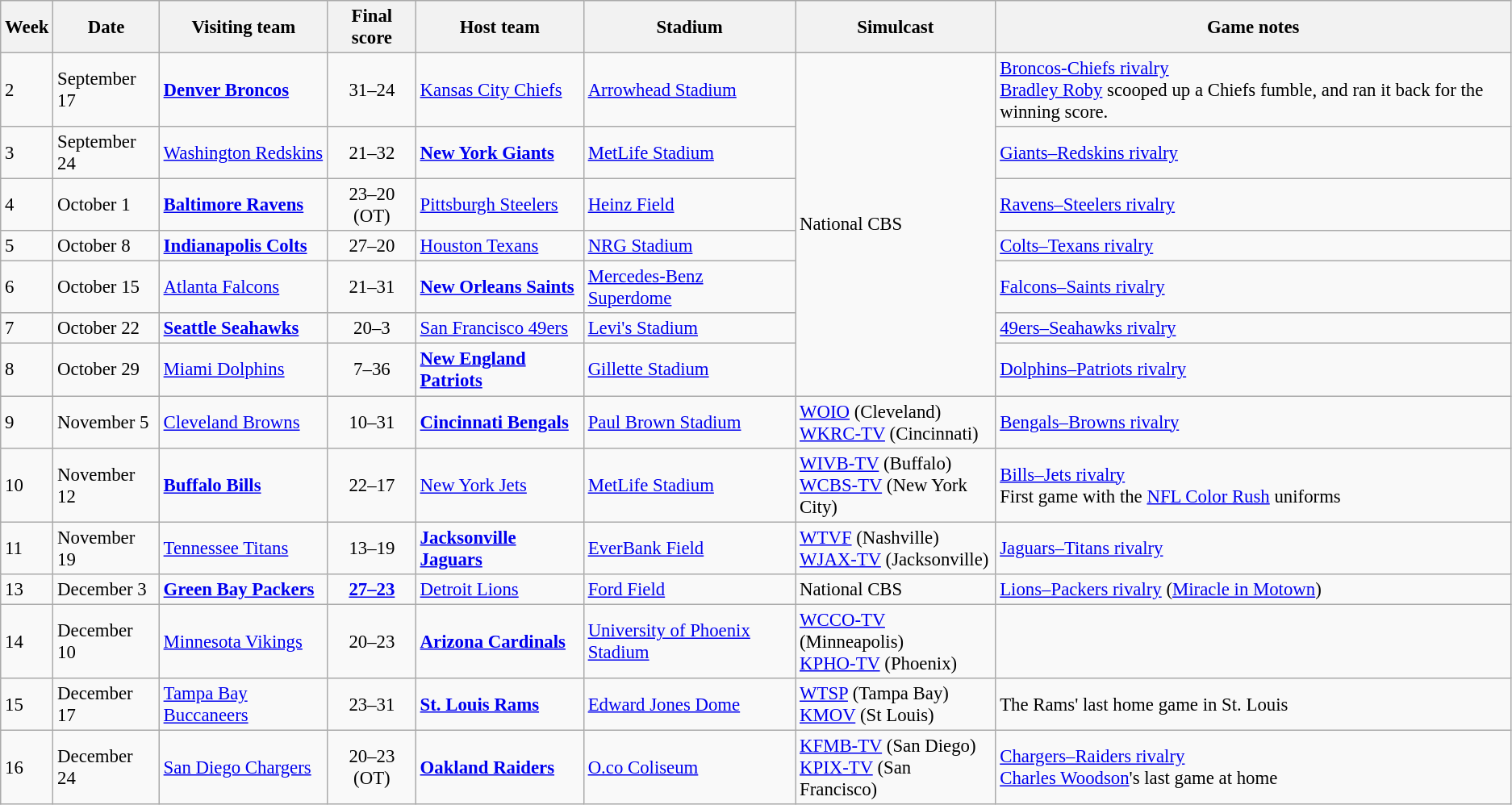<table class="wikitable" style="font-size: 95%;">
<tr>
<th>Week</th>
<th>Date</th>
<th>Visiting team</th>
<th>Final score</th>
<th>Host team</th>
<th>Stadium</th>
<th>Simulcast</th>
<th>Game notes</th>
</tr>
<tr>
<td>2</td>
<td>September 17</td>
<td><strong><a href='#'>Denver Broncos</a></strong></td>
<td align="center">31–24</td>
<td><a href='#'>Kansas City Chiefs</a></td>
<td><a href='#'>Arrowhead Stadium</a></td>
<td rowspan="7">National CBS</td>
<td><a href='#'>Broncos-Chiefs rivalry</a><br><a href='#'>Bradley Roby</a> scooped up a Chiefs fumble, and ran it back for the winning score.</td>
</tr>
<tr>
<td>3</td>
<td>September 24</td>
<td><a href='#'>Washington Redskins</a></td>
<td align="center">21–32</td>
<td><strong><a href='#'>New York Giants</a></strong></td>
<td><a href='#'>MetLife Stadium</a></td>
<td><a href='#'>Giants–Redskins rivalry</a></td>
</tr>
<tr>
<td>4</td>
<td>October 1</td>
<td><strong><a href='#'>Baltimore Ravens</a></strong></td>
<td align="center">23–20 (OT)</td>
<td><a href='#'>Pittsburgh Steelers</a></td>
<td><a href='#'>Heinz Field</a></td>
<td><a href='#'>Ravens–Steelers rivalry</a></td>
</tr>
<tr>
<td>5</td>
<td>October 8</td>
<td><strong><a href='#'>Indianapolis Colts</a></strong></td>
<td align="center">27–20</td>
<td><a href='#'>Houston Texans</a></td>
<td><a href='#'>NRG Stadium</a></td>
<td><a href='#'>Colts–Texans rivalry</a></td>
</tr>
<tr>
<td>6</td>
<td>October 15</td>
<td><a href='#'>Atlanta Falcons</a></td>
<td align="center">21–31</td>
<td><strong><a href='#'>New Orleans Saints</a></strong></td>
<td><a href='#'>Mercedes-Benz Superdome</a></td>
<td><a href='#'>Falcons–Saints rivalry</a></td>
</tr>
<tr>
<td>7</td>
<td>October 22</td>
<td><strong><a href='#'>Seattle Seahawks</a></strong></td>
<td align="center">20–3</td>
<td><a href='#'>San Francisco 49ers</a></td>
<td><a href='#'>Levi's Stadium</a></td>
<td><a href='#'>49ers–Seahawks rivalry</a></td>
</tr>
<tr>
<td>8</td>
<td>October 29</td>
<td><a href='#'>Miami Dolphins</a></td>
<td align="center">7–36</td>
<td><strong><a href='#'>New England Patriots</a></strong></td>
<td><a href='#'>Gillette Stadium</a></td>
<td><a href='#'>Dolphins–Patriots rivalry</a></td>
</tr>
<tr>
<td>9</td>
<td>November 5</td>
<td><a href='#'>Cleveland Browns</a></td>
<td align="center">10–31</td>
<td><strong><a href='#'>Cincinnati Bengals</a></strong></td>
<td><a href='#'>Paul Brown Stadium</a></td>
<td><a href='#'>WOIO</a> (Cleveland)<br><a href='#'>WKRC-TV</a> (Cincinnati)</td>
<td><a href='#'>Bengals–Browns rivalry</a></td>
</tr>
<tr>
<td>10</td>
<td>November 12</td>
<td><strong><a href='#'>Buffalo Bills</a></strong></td>
<td align="center">22–17</td>
<td><a href='#'>New York Jets</a></td>
<td><a href='#'>MetLife Stadium</a></td>
<td><a href='#'>WIVB-TV</a> (Buffalo)<br><a href='#'>WCBS-TV</a> (New York City)</td>
<td><a href='#'>Bills–Jets rivalry</a><br>First game with the <a href='#'>NFL Color Rush</a> uniforms</td>
</tr>
<tr>
<td>11</td>
<td>November 19</td>
<td><a href='#'>Tennessee Titans</a></td>
<td align="center">13–19</td>
<td><strong><a href='#'>Jacksonville Jaguars</a></strong></td>
<td><a href='#'>EverBank Field</a></td>
<td><a href='#'>WTVF</a> (Nashville)<br><a href='#'>WJAX-TV</a> (Jacksonville)</td>
<td><a href='#'>Jaguars–Titans rivalry</a></td>
</tr>
<tr>
<td>13</td>
<td>December 3</td>
<td><strong><a href='#'>Green Bay Packers</a></strong></td>
<td align="center"><strong><a href='#'>27–23</a></strong></td>
<td><a href='#'>Detroit Lions</a></td>
<td><a href='#'>Ford Field</a></td>
<td>National CBS</td>
<td><a href='#'>Lions–Packers rivalry</a> (<a href='#'>Miracle in Motown</a>)</td>
</tr>
<tr>
<td>14</td>
<td>December 10</td>
<td><a href='#'>Minnesota Vikings</a></td>
<td align="center">20–23</td>
<td><strong><a href='#'>Arizona Cardinals</a></strong></td>
<td><a href='#'>University of Phoenix Stadium</a></td>
<td><a href='#'>WCCO-TV</a> (Minneapolis)<br><a href='#'>KPHO-TV</a> (Phoenix)</td>
<td></td>
</tr>
<tr>
<td>15</td>
<td>December 17</td>
<td><a href='#'>Tampa Bay Buccaneers</a></td>
<td align="center">23–31</td>
<td><strong><a href='#'>St. Louis Rams</a></strong></td>
<td><a href='#'>Edward Jones Dome</a></td>
<td><a href='#'>WTSP</a> (Tampa Bay)<br><a href='#'>KMOV</a> (St Louis)</td>
<td>The Rams' last home game in St. Louis</td>
</tr>
<tr>
<td>16</td>
<td>December 24</td>
<td><a href='#'>San Diego Chargers</a></td>
<td align="center">20–23 (OT)</td>
<td><strong><a href='#'>Oakland Raiders</a></strong></td>
<td><a href='#'>O.co Coliseum</a></td>
<td><a href='#'>KFMB-TV</a> (San Diego)<br><a href='#'>KPIX-TV</a> (San Francisco)</td>
<td><a href='#'>Chargers–Raiders rivalry</a><br><a href='#'>Charles Woodson</a>'s last game at home</td>
</tr>
</table>
